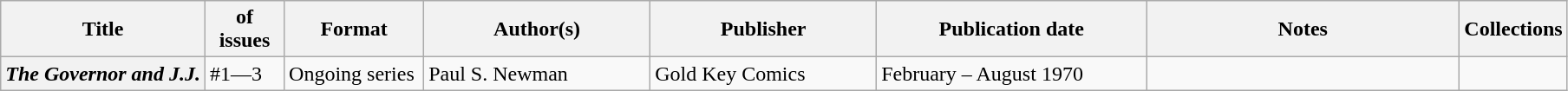<table class="wikitable">
<tr>
<th>Title</th>
<th style="width:40pt"> of issues</th>
<th style="width:75pt">Format</th>
<th style="width:125pt">Author(s)</th>
<th style="width:125pt">Publisher</th>
<th style="width:150pt">Publication date</th>
<th style="width:175pt">Notes</th>
<th>Collections</th>
</tr>
<tr>
<th><em>The Governor and J.J.</em></th>
<td>#1—3</td>
<td>Ongoing series</td>
<td>Paul S. Newman</td>
<td>Gold Key Comics</td>
<td>February – August 1970</td>
<td></td>
<td></td>
</tr>
</table>
